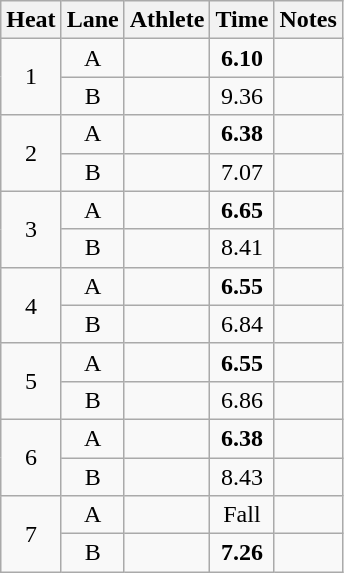<table class="wikitable sortable" style="text-align:center">
<tr>
<th>Heat</th>
<th>Lane</th>
<th>Athlete</th>
<th>Time</th>
<th class="unsortable">Notes</th>
</tr>
<tr>
<td rowspan=2>1</td>
<td>A</td>
<td align=left></td>
<td><strong>6.10</strong></td>
<td></td>
</tr>
<tr>
<td>B</td>
<td align=left></td>
<td>9.36</td>
<td></td>
</tr>
<tr>
<td rowspan=2>2</td>
<td>A</td>
<td align=left></td>
<td><strong>6.38</strong></td>
<td></td>
</tr>
<tr>
<td>B</td>
<td align=left></td>
<td>7.07</td>
<td></td>
</tr>
<tr>
<td rowspan=2>3</td>
<td>A</td>
<td align=left></td>
<td><strong>6.65</strong></td>
<td></td>
</tr>
<tr>
<td>B</td>
<td align=left></td>
<td>8.41</td>
<td></td>
</tr>
<tr>
<td rowspan=2>4</td>
<td>A</td>
<td align=left></td>
<td><strong>6.55</strong></td>
<td></td>
</tr>
<tr>
<td>B</td>
<td align=left></td>
<td>6.84</td>
<td></td>
</tr>
<tr>
<td rowspan=2>5</td>
<td>A</td>
<td align=left></td>
<td><strong>6.55</strong></td>
<td></td>
</tr>
<tr>
<td>B</td>
<td align=left></td>
<td>6.86</td>
<td></td>
</tr>
<tr>
<td rowspan=2>6</td>
<td>A</td>
<td align=left></td>
<td><strong>6.38</strong></td>
<td></td>
</tr>
<tr>
<td>B</td>
<td align=left></td>
<td>8.43</td>
<td></td>
</tr>
<tr>
<td rowspan=2>7</td>
<td>A</td>
<td align=left></td>
<td>Fall</td>
<td></td>
</tr>
<tr>
<td>B</td>
<td align=left></td>
<td><strong>7.26</strong></td>
<td></td>
</tr>
</table>
